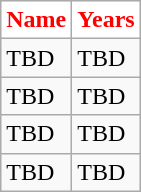<table class="wikitable">
<tr>
<th style="color:#FF0000; background:#FFFFFF;">Name</th>
<th style="color:#FF0000; background:#FFFFFF;">Years</th>
</tr>
<tr>
<td> TBD</td>
<td>TBD</td>
</tr>
<tr>
<td> TBD</td>
<td>TBD</td>
</tr>
<tr>
<td> TBD</td>
<td>TBD</td>
</tr>
<tr>
<td> TBD</td>
<td>TBD</td>
</tr>
</table>
